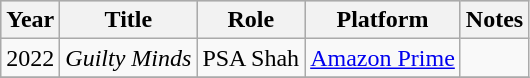<table class="wikitable" border="1">
<tr style="background:#ccc;">
<th>Year</th>
<th>Title</th>
<th>Role</th>
<th>Platform</th>
<th>Notes</th>
</tr>
<tr>
<td>2022</td>
<td><em>Guilty Minds</em></td>
<td>PSA Shah</td>
<td><a href='#'>Amazon Prime</a></td>
<td></td>
</tr>
<tr>
</tr>
</table>
